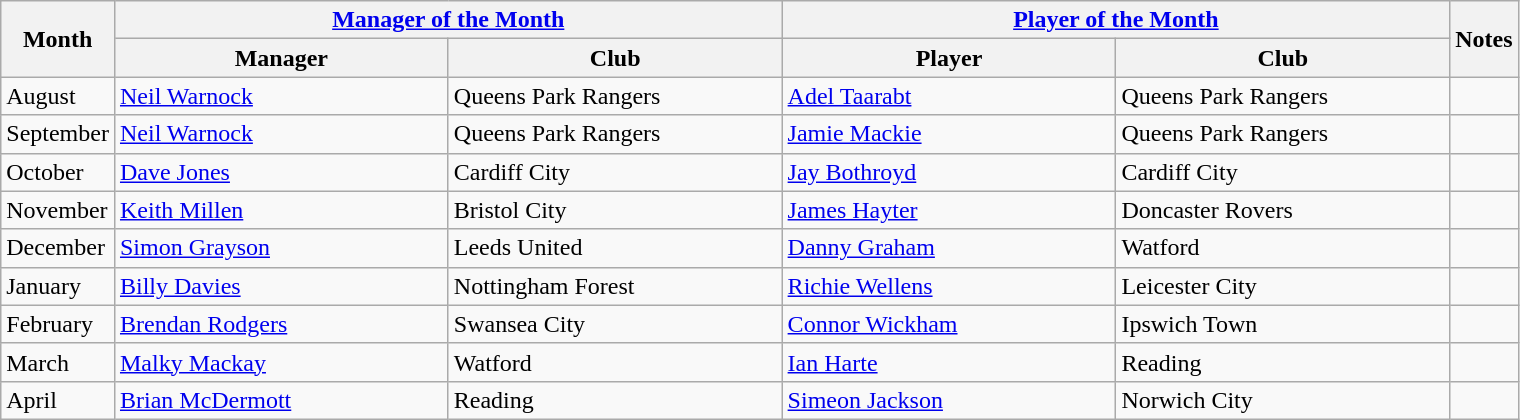<table class="wikitable">
<tr>
<th rowspan="2">Month</th>
<th colspan="2"><a href='#'>Manager of the Month</a></th>
<th colspan="2"><a href='#'>Player of the Month</a></th>
<th rowspan="2">Notes</th>
</tr>
<tr>
<th width=22%>Manager</th>
<th width=22%>Club</th>
<th width=22%>Player</th>
<th width=22%>Club</th>
</tr>
<tr>
<td>August</td>
<td><a href='#'>Neil Warnock</a></td>
<td>Queens Park Rangers</td>
<td><a href='#'>Adel Taarabt</a></td>
<td>Queens Park Rangers</td>
<td align=center></td>
</tr>
<tr>
<td>September</td>
<td><a href='#'>Neil Warnock</a></td>
<td>Queens Park Rangers</td>
<td><a href='#'>Jamie Mackie</a></td>
<td>Queens Park Rangers</td>
<td align=center></td>
</tr>
<tr>
<td>October</td>
<td><a href='#'>Dave Jones</a></td>
<td>Cardiff City</td>
<td><a href='#'>Jay Bothroyd</a></td>
<td>Cardiff City</td>
<td align=center></td>
</tr>
<tr>
<td>November</td>
<td><a href='#'>Keith Millen</a></td>
<td>Bristol City</td>
<td><a href='#'>James Hayter</a></td>
<td>Doncaster Rovers</td>
<td align=center></td>
</tr>
<tr>
<td>December</td>
<td><a href='#'>Simon Grayson</a></td>
<td>Leeds United</td>
<td><a href='#'>Danny Graham</a></td>
<td>Watford</td>
<td align=center></td>
</tr>
<tr>
<td>January</td>
<td><a href='#'>Billy Davies</a></td>
<td>Nottingham Forest</td>
<td><a href='#'>Richie Wellens</a></td>
<td>Leicester City</td>
<td align=center></td>
</tr>
<tr>
<td>February</td>
<td><a href='#'>Brendan Rodgers</a></td>
<td>Swansea City</td>
<td><a href='#'>Connor Wickham</a></td>
<td>Ipswich Town</td>
<td align=center></td>
</tr>
<tr>
<td>March</td>
<td><a href='#'>Malky Mackay</a></td>
<td>Watford</td>
<td><a href='#'>Ian Harte</a></td>
<td>Reading</td>
<td align=center></td>
</tr>
<tr>
<td>April</td>
<td><a href='#'>Brian McDermott</a></td>
<td>Reading</td>
<td><a href='#'>Simeon Jackson</a></td>
<td>Norwich City</td>
<td align=center></td>
</tr>
</table>
